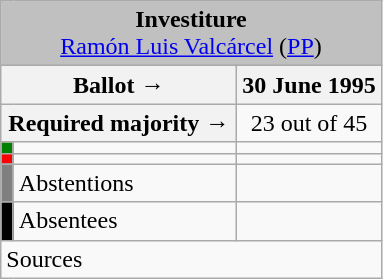<table class="wikitable" style="text-align:center;">
<tr>
<td colspan="3" align="center" bgcolor="#C0C0C0"><strong>Investiture</strong><br><a href='#'>Ramón Luis Valcárcel</a> (<a href='#'>PP</a>)</td>
</tr>
<tr>
<th colspan="2" width="150px">Ballot →</th>
<th>30 June 1995</th>
</tr>
<tr>
<th colspan="2">Required majority →</th>
<td>23 out of 45 </td>
</tr>
<tr>
<th width="1px" style="background:green;"></th>
<td align="left"></td>
<td></td>
</tr>
<tr>
<th style="color:inherit;background:red;"></th>
<td align="left"></td>
<td></td>
</tr>
<tr>
<th style="color:inherit;background:gray;"></th>
<td align="left"><span>Abstentions</span></td>
<td></td>
</tr>
<tr>
<th style="color:inherit;background:black;"></th>
<td align="left"><span>Absentees</span></td>
<td></td>
</tr>
<tr>
<td align="left" colspan="3">Sources</td>
</tr>
</table>
